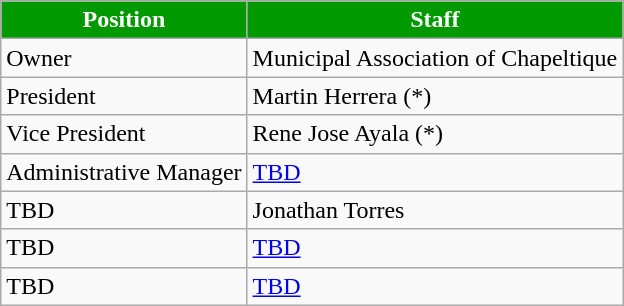<table class="wikitable">
<tr>
<th style="color:White; background:#009900;">Position</th>
<th style="color:White; background:#009900;">Staff</th>
</tr>
<tr>
<td>Owner</td>
<td> Municipal Association of Chapeltique</td>
</tr>
<tr>
<td>President</td>
<td> Martin Herrera (*)</td>
</tr>
<tr>
<td>Vice President</td>
<td> Rene Jose Ayala (*)</td>
</tr>
<tr>
<td>Administrative Manager</td>
<td> <a href='#'>TBD</a></td>
</tr>
<tr>
<td>TBD</td>
<td> Jonathan Torres</td>
</tr>
<tr>
<td>TBD</td>
<td> <a href='#'>TBD</a></td>
</tr>
<tr>
<td>TBD</td>
<td> <a href='#'>TBD</a></td>
</tr>
</table>
